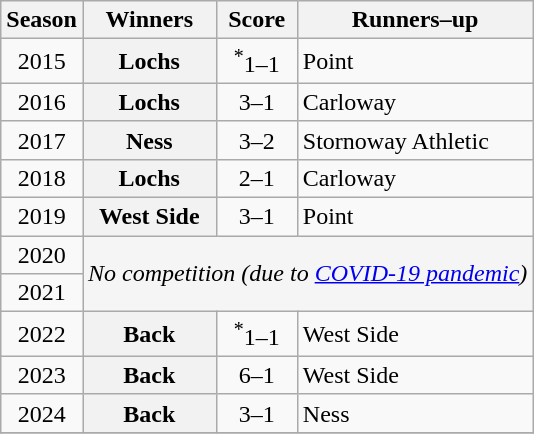<table class="sortable wikitable plainrowheaders">
<tr>
<th scope="col">Season</th>
<th scope="col">Winners</th>
<th scope="col">Score</th>
<th scope="col">Runners–up</th>
</tr>
<tr>
<td align=center>2015</td>
<th scope="row">Lochs</th>
<td align=center><sup>*</sup>1–1</td>
<td>Point</td>
</tr>
<tr>
<td align=center>2016</td>
<th scope="row">Lochs</th>
<td align=center>3–1</td>
<td>Carloway</td>
</tr>
<tr>
<td align=center>2017</td>
<th scope="row">Ness</th>
<td align=center>3–2</td>
<td>Stornoway Athletic</td>
</tr>
<tr>
<td align=center>2018</td>
<th scope="row">Lochs</th>
<td align=center>2–1</td>
<td>Carloway</td>
</tr>
<tr>
<td align=center>2019</td>
<th scope="row">West Side</th>
<td align=center>3–1</td>
<td>Point</td>
</tr>
<tr>
<td align=center>2020</td>
<td rowspan=2 colspan=4 align="center" bgcolor="#f5f5f5"><em>No competition (due to <a href='#'>COVID-19 pandemic</a>)</em></td>
</tr>
<tr>
<td align=center>2021</td>
</tr>
<tr>
<td align=center>2022</td>
<th scope="row">Back</th>
<td align=center><sup>*</sup>1–1</td>
<td>West Side</td>
</tr>
<tr>
<td align=center>2023</td>
<th scope="row">Back</th>
<td align=center>6–1</td>
<td>West Side</td>
</tr>
<tr>
<td align=center>2024</td>
<th scope="row">Back</th>
<td align=center>3–1</td>
<td>Ness</td>
</tr>
<tr>
</tr>
</table>
